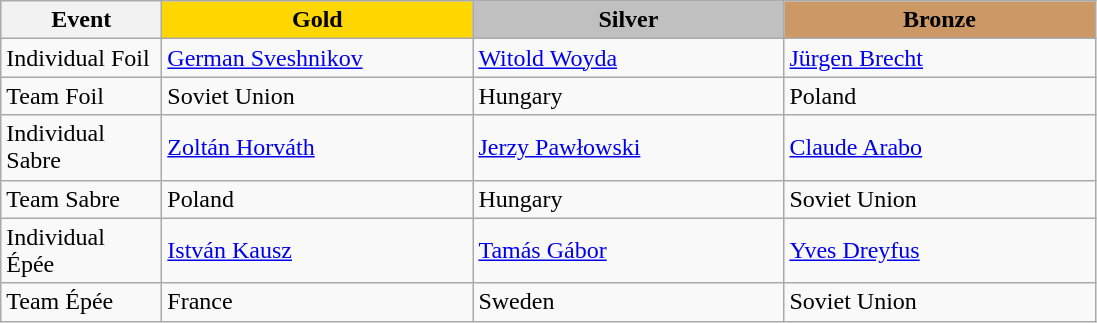<table class="wikitable">
<tr>
<th width="100">Event</th>
<th style="background-color:gold;" width="200"> Gold</th>
<th style="background-color:silver;" width="200"> Silver</th>
<th style="background-color:#CC9966;" width="200"> Bronze</th>
</tr>
<tr>
<td>Individual Foil</td>
<td> <a href='#'>German Sveshnikov</a></td>
<td> <a href='#'>Witold Woyda</a></td>
<td> <a href='#'>Jürgen Brecht</a></td>
</tr>
<tr>
<td>Team Foil</td>
<td> Soviet Union</td>
<td> Hungary</td>
<td> Poland</td>
</tr>
<tr>
<td>Individual Sabre</td>
<td> <a href='#'>Zoltán Horváth</a></td>
<td> <a href='#'>Jerzy Pawłowski</a></td>
<td> <a href='#'>Claude Arabo</a></td>
</tr>
<tr>
<td>Team Sabre</td>
<td> Poland</td>
<td> Hungary</td>
<td> Soviet Union</td>
</tr>
<tr>
<td>Individual Épée</td>
<td> <a href='#'>István Kausz</a></td>
<td> <a href='#'>Tamás Gábor</a></td>
<td> <a href='#'>Yves Dreyfus</a></td>
</tr>
<tr>
<td>Team Épée</td>
<td> France</td>
<td> Sweden</td>
<td> Soviet Union</td>
</tr>
</table>
